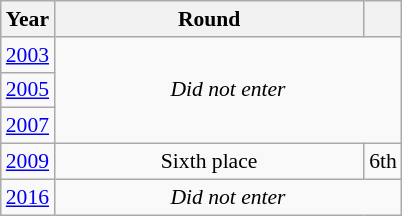<table class="wikitable" style="text-align: center; font-size:90%">
<tr>
<th>Year</th>
<th style="width:200px">Round</th>
<th></th>
</tr>
<tr>
<td><a href='#'>2003</a></td>
<td colspan="2" rowspan="3"><em>Did not enter</em></td>
</tr>
<tr>
<td><a href='#'>2005</a></td>
</tr>
<tr>
<td><a href='#'>2007</a></td>
</tr>
<tr>
<td><a href='#'>2009</a></td>
<td>Sixth place</td>
<td>6th</td>
</tr>
<tr>
<td><a href='#'>2016</a></td>
<td colspan="2"><em>Did not enter</em></td>
</tr>
</table>
